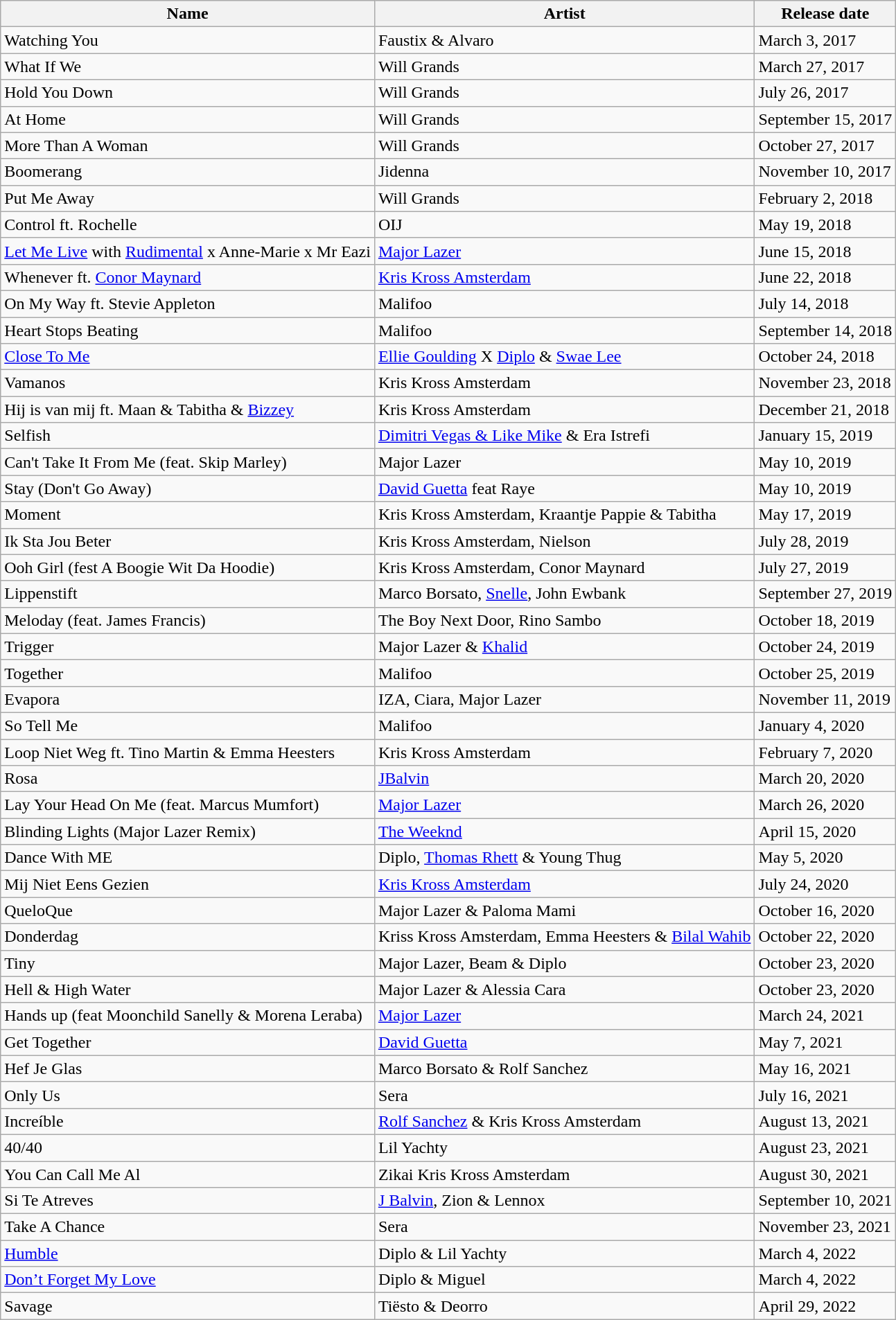<table class="wikitable sortable">
<tr>
<th class="unsortable">Name</th>
<th>Artist</th>
<th>Release date</th>
</tr>
<tr>
<td>Watching You</td>
<td>Faustix & Alvaro</td>
<td>March 3, 2017</td>
</tr>
<tr>
<td>What If We</td>
<td>Will Grands</td>
<td>March 27, 2017</td>
</tr>
<tr>
<td>Hold You Down</td>
<td>Will Grands</td>
<td>July 26, 2017</td>
</tr>
<tr>
<td>At Home</td>
<td>Will Grands</td>
<td>September 15, 2017</td>
</tr>
<tr>
<td>More Than A Woman</td>
<td>Will Grands</td>
<td>October 27, 2017</td>
</tr>
<tr>
<td>Boomerang</td>
<td>Jidenna</td>
<td>November 10, 2017</td>
</tr>
<tr>
<td>Put Me Away</td>
<td>Will Grands</td>
<td>February 2, 2018</td>
</tr>
<tr>
<td>Control ft. Rochelle</td>
<td>OIJ</td>
<td>May 19, 2018</td>
</tr>
<tr>
<td><a href='#'>Let Me Live</a> with <a href='#'>Rudimental</a> x Anne-Marie x Mr Eazi</td>
<td><a href='#'>Major Lazer</a></td>
<td>June 15, 2018</td>
</tr>
<tr>
<td>Whenever ft. <a href='#'>Conor Maynard</a></td>
<td><a href='#'>Kris Kross Amsterdam</a></td>
<td>June 22, 2018</td>
</tr>
<tr>
<td>On My Way ft. Stevie Appleton</td>
<td>Malifoo</td>
<td>July 14, 2018</td>
</tr>
<tr>
<td>Heart Stops Beating</td>
<td>Malifoo</td>
<td>September 14, 2018</td>
</tr>
<tr>
<td><a href='#'>Close To Me</a></td>
<td><a href='#'>Ellie Goulding</a> X <a href='#'>Diplo</a> & <a href='#'>Swae Lee</a></td>
<td>October 24, 2018</td>
</tr>
<tr>
<td>Vamanos</td>
<td>Kris Kross Amsterdam</td>
<td>November 23, 2018</td>
</tr>
<tr>
<td>Hij is van mij ft. Maan & Tabitha & <a href='#'>Bizzey</a></td>
<td>Kris Kross Amsterdam</td>
<td>December 21, 2018</td>
</tr>
<tr>
<td>Selfish</td>
<td><a href='#'>Dimitri Vegas & Like Mike</a> & Era Istrefi</td>
<td>January 15, 2019</td>
</tr>
<tr>
<td>Can't Take It From Me (feat. Skip Marley)</td>
<td>Major Lazer</td>
<td>May 10, 2019</td>
</tr>
<tr>
<td>Stay (Don't Go Away)</td>
<td><a href='#'>David Guetta</a> feat Raye</td>
<td>May 10, 2019</td>
</tr>
<tr>
<td>Moment</td>
<td>Kris Kross Amsterdam, Kraantje Pappie & Tabitha</td>
<td>May 17, 2019</td>
</tr>
<tr>
<td>Ik Sta Jou Beter</td>
<td>Kris Kross Amsterdam, Nielson</td>
<td>July 28, 2019</td>
</tr>
<tr>
<td>Ooh Girl (fest A Boogie Wit Da Hoodie)</td>
<td>Kris Kross Amsterdam, Conor Maynard</td>
<td>July 27, 2019</td>
</tr>
<tr>
<td>Lippenstift</td>
<td>Marco Borsato, <a href='#'>Snelle</a>, John Ewbank</td>
<td>September 27, 2019</td>
</tr>
<tr>
<td>Meloday (feat. James Francis)</td>
<td>The Boy Next Door, Rino Sambo</td>
<td>October 18, 2019</td>
</tr>
<tr>
<td>Trigger</td>
<td>Major Lazer & <a href='#'>Khalid</a></td>
<td>October 24, 2019</td>
</tr>
<tr>
<td>Together</td>
<td>Malifoo</td>
<td>October 25, 2019</td>
</tr>
<tr>
<td>Evapora</td>
<td>IZA, Ciara, Major Lazer</td>
<td>November 11, 2019</td>
</tr>
<tr>
<td>So Tell Me</td>
<td>Malifoo</td>
<td>January 4, 2020</td>
</tr>
<tr>
<td>Loop Niet Weg ft. Tino Martin & Emma Heesters</td>
<td>Kris Kross Amsterdam</td>
<td>February 7, 2020</td>
</tr>
<tr>
<td>Rosa</td>
<td><a href='#'>JBalvin</a></td>
<td>March 20, 2020</td>
</tr>
<tr>
<td>Lay Your Head On Me (feat. Marcus Mumfort)</td>
<td><a href='#'>Major Lazer</a></td>
<td>March 26, 2020</td>
</tr>
<tr>
<td>Blinding Lights (Major Lazer Remix)</td>
<td><a href='#'>The Weeknd</a></td>
<td>April 15, 2020</td>
</tr>
<tr>
<td>Dance With ME</td>
<td>Diplo, <a href='#'>Thomas Rhett</a> & Young Thug</td>
<td>May 5, 2020</td>
</tr>
<tr>
<td>Mij Niet Eens Gezien</td>
<td><a href='#'>Kris Kross Amsterdam</a></td>
<td>July 24, 2020</td>
</tr>
<tr>
<td>QueloQue</td>
<td>Major Lazer & Paloma Mami</td>
<td>October 16, 2020</td>
</tr>
<tr>
<td>Donderdag</td>
<td>Kriss Kross Amsterdam, Emma Heesters & <a href='#'>Bilal Wahib</a></td>
<td>October 22, 2020</td>
</tr>
<tr>
<td>Tiny</td>
<td>Major Lazer, Beam & Diplo</td>
<td>October 23, 2020</td>
</tr>
<tr>
<td>Hell & High Water</td>
<td>Major Lazer & Alessia Cara</td>
<td>October 23, 2020</td>
</tr>
<tr>
<td>Hands up (feat Moonchild Sanelly & Morena Leraba)</td>
<td><a href='#'>Major Lazer</a></td>
<td>March 24, 2021</td>
</tr>
<tr>
<td>Get Together</td>
<td><a href='#'>David Guetta</a></td>
<td>May 7, 2021</td>
</tr>
<tr>
<td>Hef Je Glas</td>
<td>Marco Borsato & Rolf Sanchez</td>
<td>May 16, 2021</td>
</tr>
<tr>
<td>Only Us</td>
<td>Sera</td>
<td>July 16, 2021</td>
</tr>
<tr>
<td>Increíble</td>
<td><a href='#'>Rolf Sanchez</a> & Kris Kross Amsterdam</td>
<td>August 13, 2021</td>
</tr>
<tr>
<td>40/40</td>
<td>Lil Yachty</td>
<td>August 23, 2021</td>
</tr>
<tr>
<td>You Can Call Me Al</td>
<td>Zikai Kris Kross Amsterdam</td>
<td>August 30, 2021</td>
</tr>
<tr>
<td>Si Te Atreves</td>
<td><a href='#'>J Balvin</a>, Zion & Lennox</td>
<td>September 10, 2021</td>
</tr>
<tr>
<td>Take A Chance</td>
<td>Sera</td>
<td>November 23, 2021</td>
</tr>
<tr>
<td><a href='#'>Humble</a></td>
<td>Diplo & Lil Yachty</td>
<td>March 4, 2022</td>
</tr>
<tr>
<td><a href='#'>Don’t Forget My Love</a></td>
<td>Diplo & Miguel</td>
<td>March 4, 2022</td>
</tr>
<tr>
<td>Savage</td>
<td>Tiësto & Deorro</td>
<td>April 29, 2022</td>
</tr>
</table>
